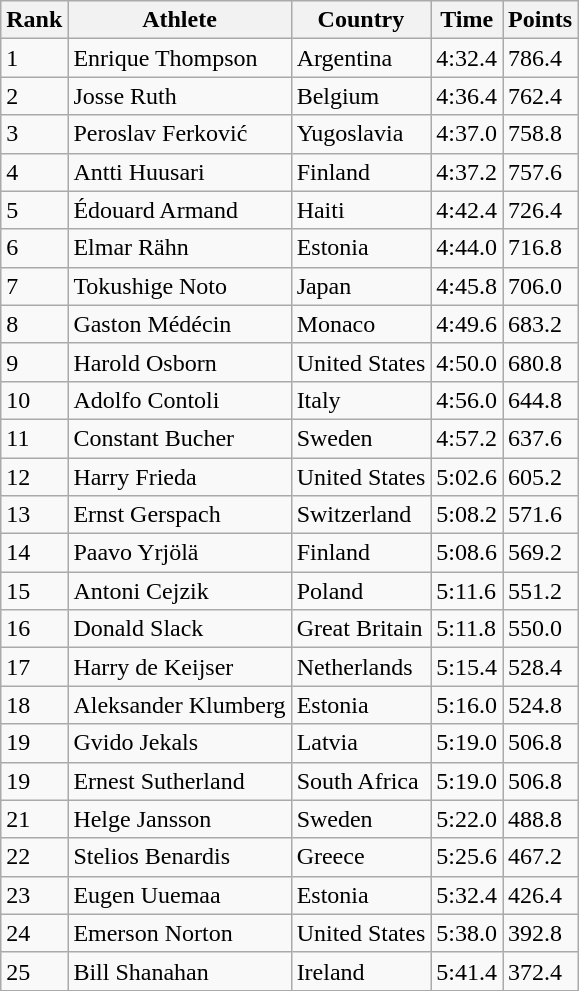<table class="wikitable">
<tr>
<th>Rank</th>
<th>Athlete</th>
<th>Country</th>
<th>Time</th>
<th>Points</th>
</tr>
<tr>
<td>1</td>
<td>Enrique Thompson</td>
<td>Argentina</td>
<td>4:32.4</td>
<td>786.4</td>
</tr>
<tr>
<td>2</td>
<td>Josse Ruth</td>
<td>Belgium</td>
<td>4:36.4</td>
<td>762.4</td>
</tr>
<tr>
<td>3</td>
<td>Peroslav Ferković</td>
<td>Yugoslavia</td>
<td>4:37.0</td>
<td>758.8</td>
</tr>
<tr>
<td>4</td>
<td>Antti Huusari</td>
<td>Finland</td>
<td>4:37.2</td>
<td>757.6</td>
</tr>
<tr>
<td>5</td>
<td>Édouard Armand</td>
<td>Haiti</td>
<td>4:42.4</td>
<td>726.4</td>
</tr>
<tr>
<td>6</td>
<td>Elmar Rähn</td>
<td>Estonia</td>
<td>4:44.0</td>
<td>716.8</td>
</tr>
<tr>
<td>7</td>
<td>Tokushige Noto</td>
<td>Japan</td>
<td>4:45.8</td>
<td>706.0</td>
</tr>
<tr>
<td>8</td>
<td>Gaston Médécin</td>
<td>Monaco</td>
<td>4:49.6</td>
<td>683.2</td>
</tr>
<tr>
<td>9</td>
<td>Harold Osborn</td>
<td>United States</td>
<td>4:50.0</td>
<td>680.8</td>
</tr>
<tr>
<td>10</td>
<td>Adolfo Contoli</td>
<td>Italy</td>
<td>4:56.0</td>
<td>644.8</td>
</tr>
<tr>
<td>11</td>
<td>Constant Bucher</td>
<td>Sweden</td>
<td>4:57.2</td>
<td>637.6</td>
</tr>
<tr>
<td>12</td>
<td>Harry Frieda</td>
<td>United States</td>
<td>5:02.6</td>
<td>605.2</td>
</tr>
<tr>
<td>13</td>
<td>Ernst Gerspach</td>
<td>Switzerland</td>
<td>5:08.2</td>
<td>571.6</td>
</tr>
<tr>
<td>14</td>
<td>Paavo Yrjölä</td>
<td>Finland</td>
<td>5:08.6</td>
<td>569.2</td>
</tr>
<tr>
<td>15</td>
<td>Antoni Cejzik</td>
<td>Poland</td>
<td>5:11.6</td>
<td>551.2</td>
</tr>
<tr>
<td>16</td>
<td>Donald Slack</td>
<td>Great Britain</td>
<td>5:11.8</td>
<td>550.0</td>
</tr>
<tr>
<td>17</td>
<td>Harry de Keijser</td>
<td>Netherlands</td>
<td>5:15.4</td>
<td>528.4</td>
</tr>
<tr>
<td>18</td>
<td>Aleksander Klumberg</td>
<td>Estonia</td>
<td>5:16.0</td>
<td>524.8</td>
</tr>
<tr>
<td>19</td>
<td>Gvido Jekals</td>
<td>Latvia</td>
<td>5:19.0</td>
<td>506.8</td>
</tr>
<tr>
<td>19</td>
<td>Ernest Sutherland</td>
<td>South Africa</td>
<td>5:19.0</td>
<td>506.8</td>
</tr>
<tr>
<td>21</td>
<td>Helge Jansson</td>
<td>Sweden</td>
<td>5:22.0</td>
<td>488.8</td>
</tr>
<tr>
<td>22</td>
<td>Stelios Benardis</td>
<td>Greece</td>
<td>5:25.6</td>
<td>467.2</td>
</tr>
<tr>
<td>23</td>
<td>Eugen Uuemaa</td>
<td>Estonia</td>
<td>5:32.4</td>
<td>426.4</td>
</tr>
<tr>
<td>24</td>
<td>Emerson Norton</td>
<td>United States</td>
<td>5:38.0</td>
<td>392.8</td>
</tr>
<tr>
<td>25</td>
<td>Bill Shanahan</td>
<td>Ireland</td>
<td>5:41.4</td>
<td>372.4</td>
</tr>
</table>
